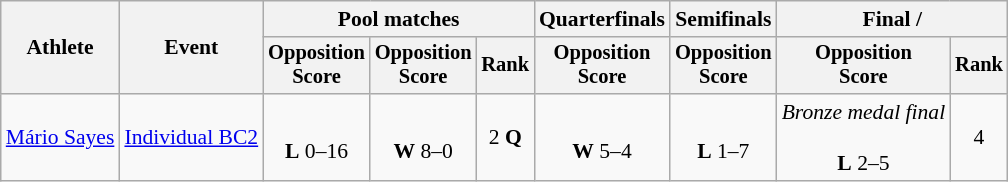<table class=wikitable style="font-size:90%">
<tr>
<th rowspan="2">Athlete</th>
<th rowspan="2">Event</th>
<th colspan="3">Pool matches</th>
<th>Quarterfinals</th>
<th>Semifinals</th>
<th colspan=2>Final / </th>
</tr>
<tr style="font-size:95%">
<th>Opposition<br>Score</th>
<th>Opposition<br>Score</th>
<th>Rank</th>
<th>Opposition<br>Score</th>
<th>Opposition<br>Score</th>
<th>Opposition<br>Score</th>
<th>Rank</th>
</tr>
<tr align=center>
<td align=left><a href='#'>Mário Sayes</a></td>
<td align=left><a href='#'>Individual BC2</a></td>
<td><br><strong>L</strong> 0–16</td>
<td><br><strong>W</strong> 8–0</td>
<td>2 <strong>Q</strong></td>
<td><br><strong>W</strong> 5–4</td>
<td><br><strong>L</strong> 1–7</td>
<td><em>Bronze medal final</em><br><br><strong>L</strong> 2–5</td>
<td>4</td>
</tr>
</table>
